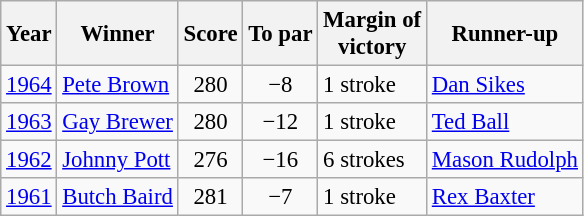<table class=wikitable style="font-size:95%">
<tr>
<th>Year</th>
<th>Winner</th>
<th>Score</th>
<th>To par</th>
<th>Margin of<br>victory</th>
<th>Runner-up</th>
</tr>
<tr>
<td><a href='#'>1964</a></td>
<td> <a href='#'>Pete Brown</a></td>
<td align=center>280</td>
<td align=center>−8</td>
<td>1 stroke</td>
<td> <a href='#'>Dan Sikes</a></td>
</tr>
<tr>
<td><a href='#'>1963</a></td>
<td> <a href='#'>Gay Brewer</a></td>
<td align=center>280</td>
<td align=center>−12</td>
<td>1 stroke</td>
<td> <a href='#'>Ted Ball</a></td>
</tr>
<tr>
<td><a href='#'>1962</a></td>
<td> <a href='#'>Johnny Pott</a></td>
<td align=center>276</td>
<td align=center>−16</td>
<td>6 strokes</td>
<td> <a href='#'>Mason Rudolph</a></td>
</tr>
<tr>
<td><a href='#'>1961</a></td>
<td> <a href='#'>Butch Baird</a></td>
<td align=center>281</td>
<td align=center>−7</td>
<td>1 stroke</td>
<td> <a href='#'>Rex Baxter</a></td>
</tr>
</table>
